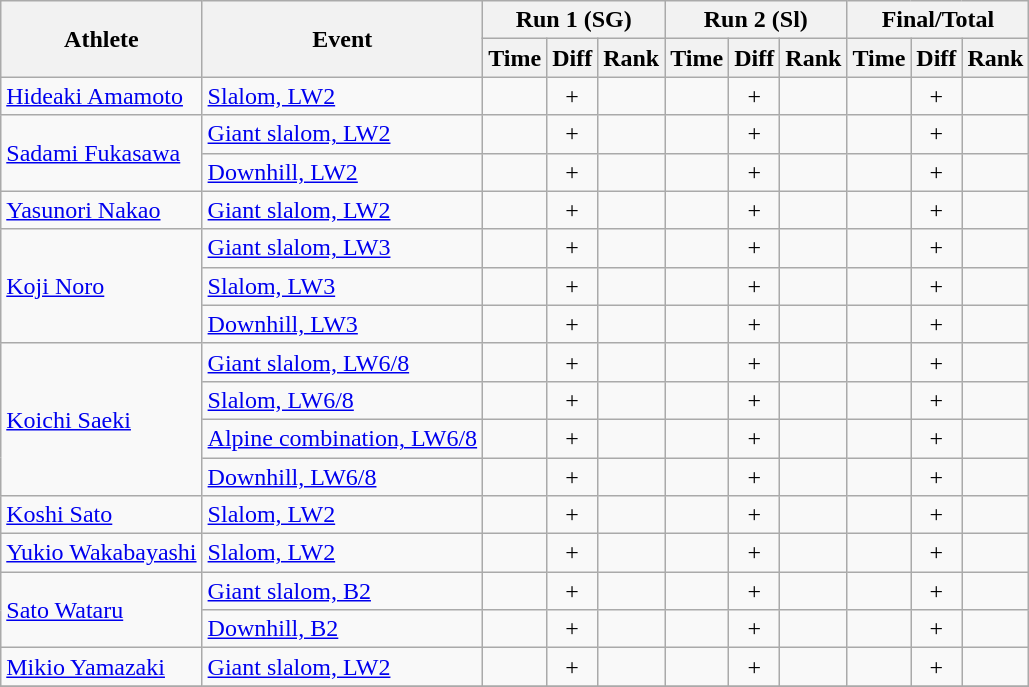<table class="wikitable" style="font-size:100%">
<tr>
<th rowspan="2">Athlete</th>
<th rowspan="2">Event</th>
<th colspan="3">Run 1 (SG)</th>
<th colspan="3">Run 2 (Sl)</th>
<th colspan="3">Final/Total</th>
</tr>
<tr>
<th>Time</th>
<th>Diff</th>
<th>Rank</th>
<th>Time</th>
<th>Diff</th>
<th>Rank</th>
<th>Time</th>
<th>Diff</th>
<th>Rank</th>
</tr>
<tr>
<td rowspan=1><a href='#'>Hideaki Amamoto</a></td>
<td><a href='#'>Slalom, LW2</a></td>
<td align="center"></td>
<td align="center">+</td>
<td align="center"></td>
<td align="center"></td>
<td align="center">+</td>
<td align="center"></td>
<td align="center"></td>
<td align="center">+</td>
<td colspan="3" align="center"></td>
</tr>
<tr>
<td rowspan=2><a href='#'>Sadami Fukasawa</a></td>
<td><a href='#'>Giant slalom, LW2</a></td>
<td align="center"></td>
<td align="center">+</td>
<td align="center"></td>
<td align="center"></td>
<td align="center">+</td>
<td align="center"></td>
<td align="center"></td>
<td align="center">+</td>
<td colspan="3" align="center"></td>
</tr>
<tr>
<td><a href='#'>Downhill, LW2</a></td>
<td align="center"></td>
<td align="center">+</td>
<td align="center"></td>
<td align="center"></td>
<td align="center">+</td>
<td align="center"></td>
<td align="center"></td>
<td align="center">+</td>
<td colspan="3" align="center"></td>
</tr>
<tr>
<td rowspan=1><a href='#'>Yasunori Nakao</a></td>
<td><a href='#'>Giant slalom, LW2</a></td>
<td align="center"></td>
<td align="center">+</td>
<td align="center"></td>
<td align="center"></td>
<td align="center">+</td>
<td align="center"></td>
<td align="center"></td>
<td align="center">+</td>
<td colspan="3" align="center"></td>
</tr>
<tr>
<td rowspan=3><a href='#'>Koji Noro</a></td>
<td><a href='#'>Giant slalom, LW3</a></td>
<td align="center"></td>
<td align="center">+</td>
<td align="center"></td>
<td align="center"></td>
<td align="center">+</td>
<td align="center"></td>
<td align="center"></td>
<td align="center">+</td>
<td colspan="3" align="center"></td>
</tr>
<tr>
<td><a href='#'>Slalom, LW3</a></td>
<td align="center"></td>
<td align="center">+</td>
<td align="center"></td>
<td align="center"></td>
<td align="center">+</td>
<td align="center"></td>
<td align="center"></td>
<td align="center">+</td>
<td colspan="3" align="center"></td>
</tr>
<tr>
<td><a href='#'>Downhill, LW3</a></td>
<td align="center"></td>
<td align="center">+</td>
<td align="center"></td>
<td align="center"></td>
<td align="center">+</td>
<td align="center"></td>
<td align="center"></td>
<td align="center">+</td>
<td colspan="3" align="center"></td>
</tr>
<tr>
<td rowspan=4><a href='#'>Koichi Saeki</a></td>
<td><a href='#'>Giant slalom, LW6/8</a></td>
<td align="center"></td>
<td align="center">+</td>
<td align="center"></td>
<td align="center"></td>
<td align="center">+</td>
<td align="center"></td>
<td align="center"></td>
<td align="center">+</td>
<td colspan="3" align="center"></td>
</tr>
<tr>
<td><a href='#'>Slalom, LW6/8</a></td>
<td align="center"></td>
<td align="center">+</td>
<td align="center"></td>
<td align="center"></td>
<td align="center">+</td>
<td align="center"></td>
<td align="center"></td>
<td align="center">+</td>
<td colspan="3" align="center"></td>
</tr>
<tr>
<td><a href='#'>Alpine combination, LW6/8</a></td>
<td align="center"></td>
<td align="center">+</td>
<td align="center"></td>
<td align="center"></td>
<td align="center">+</td>
<td align="center"></td>
<td align="center"></td>
<td align="center">+</td>
<td colspan="3" align="center"></td>
</tr>
<tr>
<td><a href='#'>Downhill, LW6/8</a></td>
<td align="center"></td>
<td align="center">+</td>
<td align="center"></td>
<td align="center"></td>
<td align="center">+</td>
<td align="center"></td>
<td align="center"></td>
<td align="center">+</td>
<td colspan="3" align="center"></td>
</tr>
<tr>
<td rowspan=1><a href='#'>Koshi Sato</a></td>
<td><a href='#'>Slalom, LW2</a></td>
<td align="center"></td>
<td align="center">+</td>
<td align="center"></td>
<td align="center"></td>
<td align="center">+</td>
<td align="center"></td>
<td align="center"></td>
<td align="center">+</td>
<td colspan="3" align="center"></td>
</tr>
<tr>
<td rowspan=1><a href='#'>Yukio Wakabayashi</a></td>
<td><a href='#'>Slalom, LW2</a></td>
<td align="center"></td>
<td align="center">+</td>
<td align="center"></td>
<td align="center"></td>
<td align="center">+</td>
<td align="center"></td>
<td align="center"></td>
<td align="center">+</td>
<td colspan="3" align="center"></td>
</tr>
<tr>
<td rowspan=2><a href='#'>Sato Wataru</a></td>
<td><a href='#'>Giant slalom, B2</a></td>
<td align="center"></td>
<td align="center">+</td>
<td align="center"></td>
<td align="center"></td>
<td align="center">+</td>
<td align="center"></td>
<td align="center"></td>
<td align="center">+</td>
<td colspan="3" align="center"></td>
</tr>
<tr>
<td><a href='#'>Downhill, B2</a></td>
<td align="center"></td>
<td align="center">+</td>
<td align="center"></td>
<td align="center"></td>
<td align="center">+</td>
<td align="center"></td>
<td align="center"></td>
<td align="center">+</td>
<td colspan="3" align="center"></td>
</tr>
<tr>
<td rowspan=1><a href='#'>Mikio Yamazaki</a></td>
<td><a href='#'>Giant slalom, LW2</a></td>
<td align="center"></td>
<td align="center">+</td>
<td align="center"></td>
<td align="center"></td>
<td align="center">+</td>
<td align="center"></td>
<td align="center"></td>
<td align="center">+</td>
<td colspan="3" align="center"></td>
</tr>
<tr>
</tr>
</table>
